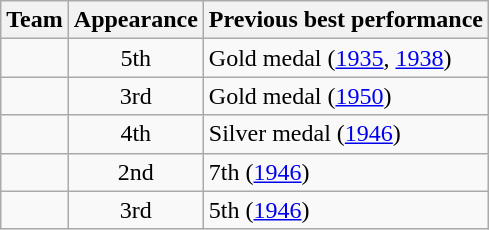<table class="wikitable">
<tr>
<th>Team</th>
<th>Appearance</th>
<th>Previous best performance</th>
</tr>
<tr>
<td></td>
<td align=center>5th</td>
<td>Gold medal (<a href='#'>1935</a>, <a href='#'>1938</a>)</td>
</tr>
<tr>
<td></td>
<td align=center>3rd</td>
<td>Gold medal (<a href='#'>1950</a>)</td>
</tr>
<tr>
<td></td>
<td align=center>4th</td>
<td>Silver medal (<a href='#'>1946</a>)</td>
</tr>
<tr>
<td></td>
<td align=center>2nd</td>
<td>7th (<a href='#'>1946</a>)</td>
</tr>
<tr>
<td></td>
<td align=center>3rd</td>
<td>5th (<a href='#'>1946</a>)</td>
</tr>
</table>
